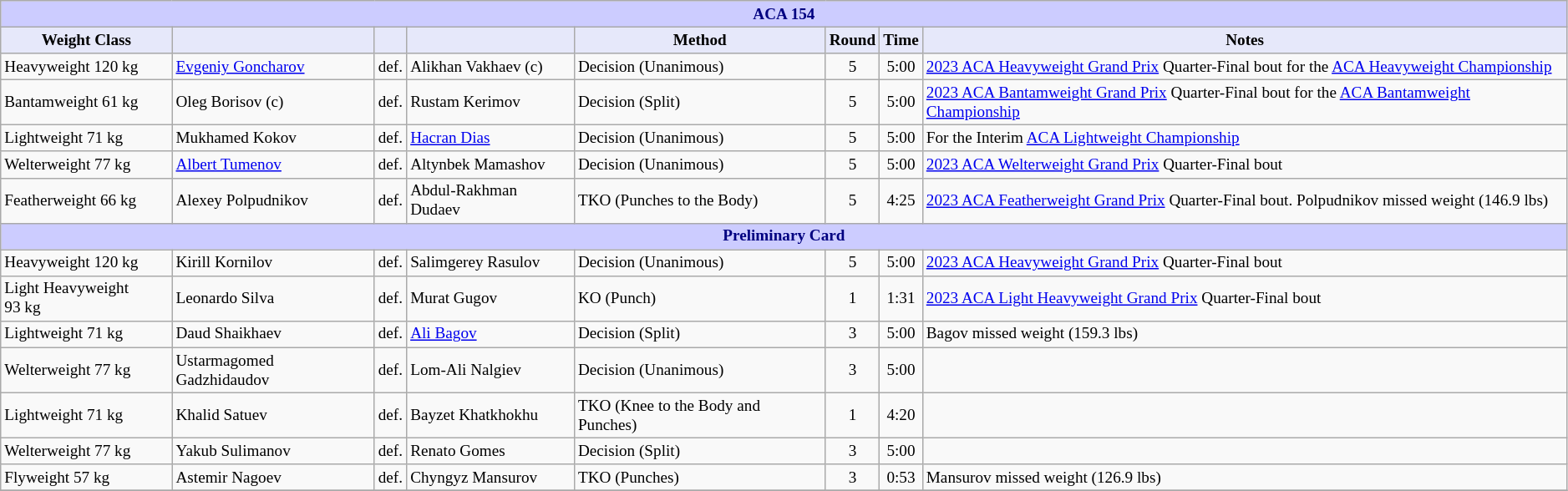<table class="wikitable" style="font-size: 80%;">
<tr>
<th colspan="8" style="background-color: #ccf; color: #000080; text-align: center;"><strong>ACA 154</strong></th>
</tr>
<tr>
<th colspan="1" style="background-color: #E6E8FA; color: #000000; text-align: center;">Weight Class</th>
<th colspan="1" style="background-color: #E6E8FA; color: #000000; text-align: center;"></th>
<th colspan="1" style="background-color: #E6E8FA; color: #000000; text-align: center;"></th>
<th colspan="1" style="background-color: #E6E8FA; color: #000000; text-align: center;"></th>
<th colspan="1" style="background-color: #E6E8FA; color: #000000; text-align: center;">Method</th>
<th colspan="1" style="background-color: #E6E8FA; color: #000000; text-align: center;">Round</th>
<th colspan="1" style="background-color: #E6E8FA; color: #000000; text-align: center;">Time</th>
<th colspan="1" style="background-color: #E6E8FA; color: #000000; text-align: center;">Notes</th>
</tr>
<tr>
<td>Heavyweight 120 kg</td>
<td> <a href='#'>Evgeniy Goncharov</a></td>
<td>def.</td>
<td> Alikhan Vakhaev (c)</td>
<td>Decision (Unanimous)</td>
<td align=center>5</td>
<td align=center>5:00</td>
<td><a href='#'>2023 ACA Heavyweight Grand Prix</a> Quarter-Final bout for the <a href='#'>ACA Heavyweight Championship</a></td>
</tr>
<tr>
<td>Bantamweight 61 kg</td>
<td> Oleg Borisov (c)</td>
<td>def.</td>
<td> Rustam Kerimov</td>
<td>Decision (Split)</td>
<td align=center>5</td>
<td align=center>5:00</td>
<td><a href='#'>2023 ACA Bantamweight Grand Prix</a> Quarter-Final bout for the <a href='#'>ACA Bantamweight Championship</a></td>
</tr>
<tr>
<td>Lightweight 71 kg</td>
<td> Mukhamed Kokov</td>
<td>def.</td>
<td> <a href='#'>Hacran Dias</a></td>
<td>Decision (Unanimous)</td>
<td align=center>5</td>
<td align=center>5:00</td>
<td>For the Interim <a href='#'>ACA Lightweight Championship</a></td>
</tr>
<tr>
<td>Welterweight 77 kg</td>
<td> <a href='#'>Albert Tumenov</a></td>
<td>def.</td>
<td> Altynbek Mamashov</td>
<td>Decision (Unanimous)</td>
<td align=center>5</td>
<td align=center>5:00</td>
<td><a href='#'>2023 ACA Welterweight Grand Prix</a> Quarter-Final bout</td>
</tr>
<tr>
<td>Featherweight 66 kg</td>
<td> Alexey Polpudnikov</td>
<td>def.</td>
<td> Abdul-Rakhman Dudaev</td>
<td>TKO (Punches to the Body)</td>
<td align=center>5</td>
<td align=center>4:25</td>
<td><a href='#'>2023 ACA Featherweight Grand Prix</a> Quarter-Final bout. Polpudnikov missed weight (146.9 lbs)</td>
</tr>
<tr>
<th colspan="8" style="background-color: #ccf; color: #000080; text-align: center;"><strong>Preliminary Card</strong></th>
</tr>
<tr>
<td>Heavyweight 120 kg</td>
<td> Kirill Kornilov</td>
<td>def.</td>
<td> Salimgerey Rasulov</td>
<td>Decision (Unanimous)</td>
<td align=center>5</td>
<td align=center>5:00</td>
<td><a href='#'>2023 ACA Heavyweight Grand Prix</a> Quarter-Final bout</td>
</tr>
<tr>
<td>Light Heavyweight 93 kg</td>
<td> Leonardo Silva</td>
<td>def.</td>
<td> Murat Gugov</td>
<td>KO (Punch)</td>
<td align=center>1</td>
<td align=center>1:31</td>
<td><a href='#'>2023 ACA Light Heavyweight Grand Prix</a> Quarter-Final bout</td>
</tr>
<tr>
<td>Lightweight 71 kg</td>
<td> Daud Shaikhaev</td>
<td>def.</td>
<td> <a href='#'>Ali Bagov</a></td>
<td>Decision (Split)</td>
<td align=center>3</td>
<td align=center>5:00</td>
<td>Bagov missed weight (159.3 lbs)</td>
</tr>
<tr>
<td>Welterweight 77 kg</td>
<td> Ustarmagomed Gadzhidaudov</td>
<td>def.</td>
<td> Lom-Ali Nalgiev</td>
<td>Decision (Unanimous)</td>
<td align=center>3</td>
<td align=center>5:00</td>
<td></td>
</tr>
<tr>
<td>Lightweight 71 kg</td>
<td> Khalid Satuev</td>
<td>def.</td>
<td> Bayzet Khatkhokhu</td>
<td>TKO (Knee to the Body and Punches)</td>
<td align=center>1</td>
<td align=center>4:20</td>
<td></td>
</tr>
<tr>
<td>Welterweight 77 kg</td>
<td> Yakub Sulimanov</td>
<td>def.</td>
<td> Renato Gomes</td>
<td>Decision (Split)</td>
<td align=center>3</td>
<td align=center>5:00</td>
<td></td>
</tr>
<tr>
<td>Flyweight 57 kg</td>
<td> Astemir Nagoev</td>
<td>def.</td>
<td> Chyngyz Mansurov</td>
<td>TKO (Punches)</td>
<td align=center>3</td>
<td align=center>0:53</td>
<td>Mansurov missed weight (126.9 lbs)</td>
</tr>
<tr>
</tr>
</table>
